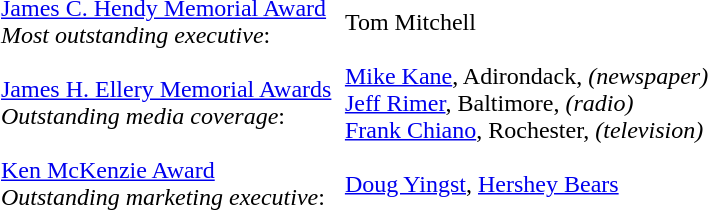<table cellpadding="3" cellspacing="3">
<tr>
<td><a href='#'>James C. Hendy Memorial Award</a><br><em>Most outstanding executive</em>:</td>
<td>Tom Mitchell</td>
</tr>
<tr>
<td><a href='#'>James H. Ellery Memorial Awards</a> <br><em>Outstanding media coverage</em>:</td>
<td><a href='#'>Mike Kane</a>, Adirondack, <em>(newspaper)</em><br><a href='#'>Jeff Rimer</a>, Baltimore, <em>(radio)</em><br><a href='#'>Frank Chiano</a>, Rochester, <em>(television)</em></td>
</tr>
<tr>
<td><a href='#'>Ken McKenzie Award</a><br><em>Outstanding marketing executive</em>:</td>
<td><a href='#'>Doug Yingst</a>, <a href='#'>Hershey Bears</a></td>
</tr>
</table>
